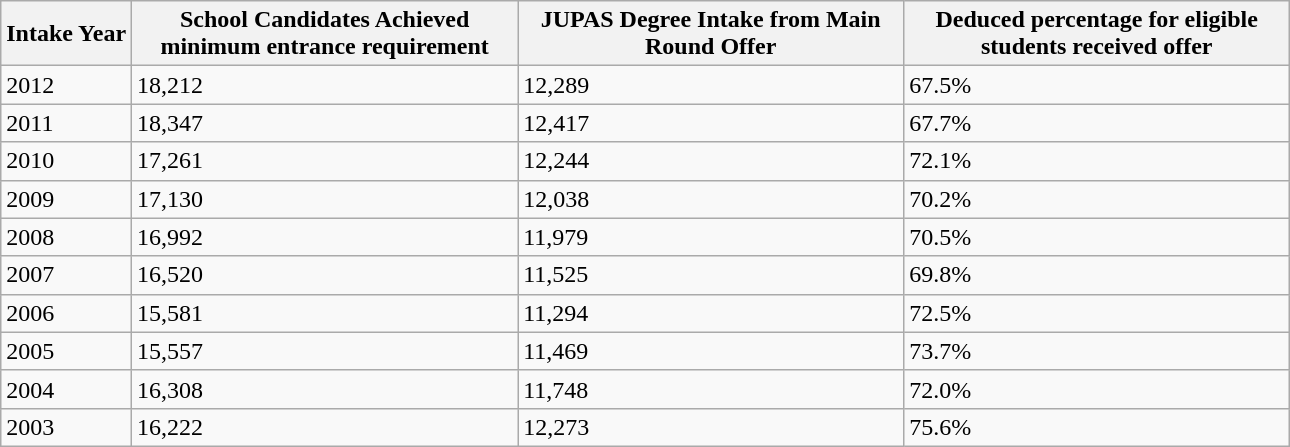<table class="wikitable">
<tr>
<th>Intake Year</th>
<th width=250>School Candidates Achieved minimum entrance requirement</th>
<th width=250>JUPAS Degree Intake from Main Round Offer</th>
<th width=250>Deduced percentage for eligible students received offer</th>
</tr>
<tr>
<td>2012</td>
<td>18,212</td>
<td>12,289</td>
<td>67.5%</td>
</tr>
<tr>
<td>2011</td>
<td>18,347</td>
<td>12,417</td>
<td>67.7%</td>
</tr>
<tr>
<td>2010</td>
<td>17,261</td>
<td>12,244</td>
<td>72.1%</td>
</tr>
<tr>
<td>2009</td>
<td>17,130</td>
<td>12,038</td>
<td>70.2%</td>
</tr>
<tr>
<td>2008</td>
<td>16,992</td>
<td>11,979</td>
<td>70.5%</td>
</tr>
<tr>
<td>2007</td>
<td>16,520</td>
<td>11,525</td>
<td>69.8%</td>
</tr>
<tr>
<td>2006</td>
<td>15,581</td>
<td>11,294</td>
<td>72.5%</td>
</tr>
<tr>
<td>2005</td>
<td>15,557</td>
<td>11,469</td>
<td>73.7%</td>
</tr>
<tr>
<td>2004</td>
<td>16,308</td>
<td>11,748</td>
<td>72.0%</td>
</tr>
<tr>
<td>2003</td>
<td>16,222</td>
<td>12,273</td>
<td>75.6%<br></td>
</tr>
</table>
